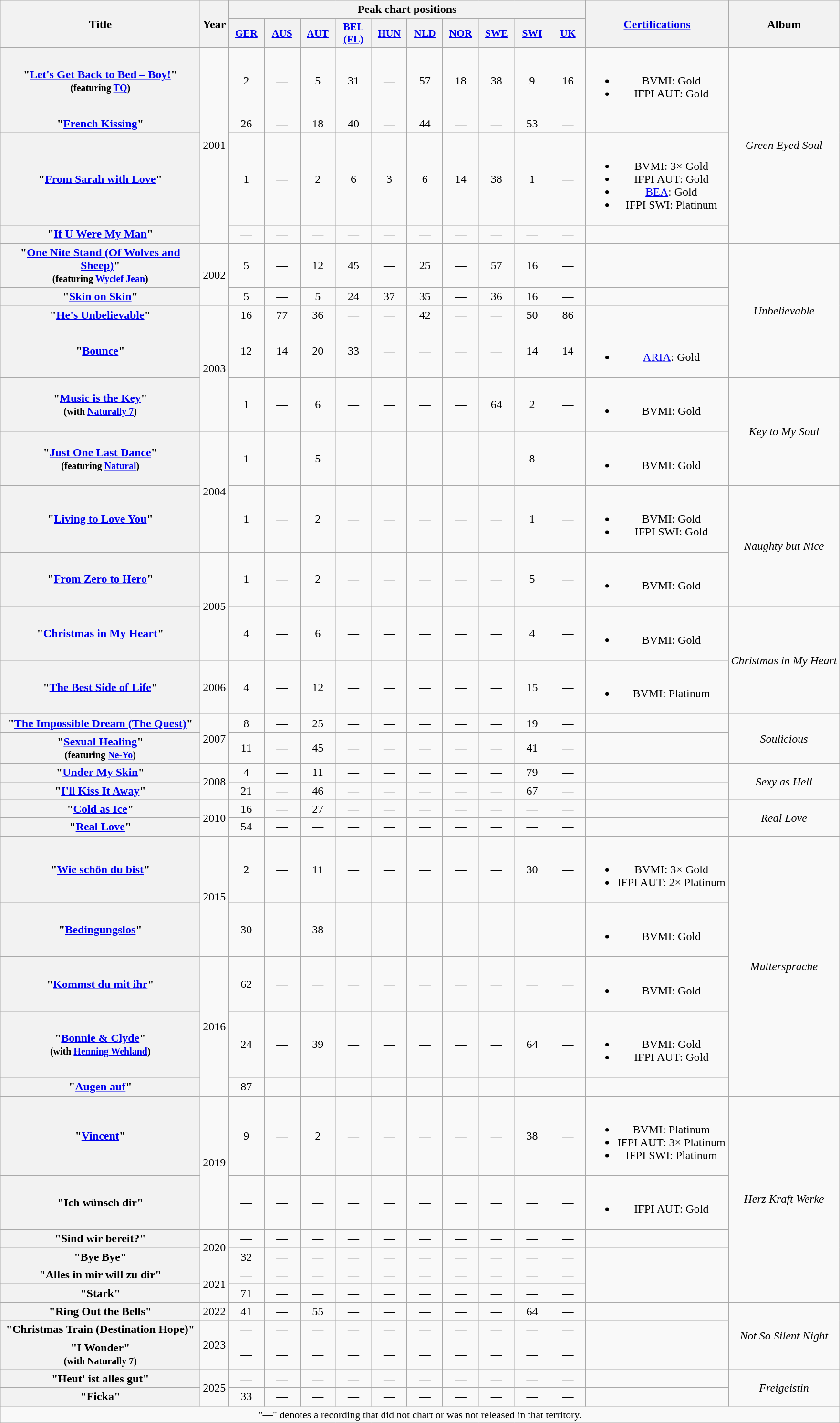<table class="wikitable plainrowheaders" style="text-align:center;">
<tr>
<th scope="col" rowspan="2" style="width:17em;">Title</th>
<th scope="col" rowspan="2">Year</th>
<th scope="col" colspan="10">Peak chart positions</th>
<th scope="col" rowspan="2" style="width:12em;"><a href='#'>Certifications</a></th>
<th scope="col" rowspan="2">Album</th>
</tr>
<tr>
<th scope="col" style="width:3em;font-size:90%;"><a href='#'>GER</a><br></th>
<th scope="col" style="width:3em;font-size:90%;"><a href='#'>AUS</a><br></th>
<th scope="col" style="width:3em;font-size:90%;"><a href='#'>AUT</a><br></th>
<th scope="col" style="width:3em;font-size:90%;"><a href='#'>BEL (FL)</a><br></th>
<th scope="col" style="width:3em;font-size:90%;"><a href='#'>HUN</a><br></th>
<th scope="col" style="width:3em;font-size:90%;"><a href='#'>NLD</a><br></th>
<th scope="col" style="width:3em;font-size:90%;"><a href='#'>NOR</a><br></th>
<th scope="col" style="width:3em;font-size:90%;"><a href='#'>SWE</a><br></th>
<th scope="col" style="width:3em;font-size:90%;"><a href='#'>SWI</a><br></th>
<th scope="col" style="width:3em;font-size:90%;"><a href='#'>UK</a><br></th>
</tr>
<tr>
<th scope="row">"<a href='#'>Let's Get Back to Bed – Boy!</a>"<br><small>(featuring <a href='#'>TQ</a>)</small></th>
<td rowspan="4">2001</td>
<td>2</td>
<td>—</td>
<td>5</td>
<td>31</td>
<td>—</td>
<td>57</td>
<td>18</td>
<td>38</td>
<td>9</td>
<td>16</td>
<td><br><ul><li>BVMI: Gold</li><li>IFPI AUT: Gold</li></ul></td>
<td rowspan="4"><em>Green Eyed Soul</em></td>
</tr>
<tr>
<th scope="row">"<a href='#'>French Kissing</a>"</th>
<td>26</td>
<td>—</td>
<td>18</td>
<td>40</td>
<td>—</td>
<td>44</td>
<td>—</td>
<td>—</td>
<td>53</td>
<td>—</td>
<td></td>
</tr>
<tr>
<th scope="row">"<a href='#'>From Sarah with Love</a>"</th>
<td>1</td>
<td>—</td>
<td>2</td>
<td>6</td>
<td>3</td>
<td>6</td>
<td>14</td>
<td>38</td>
<td>1</td>
<td>—</td>
<td><br><ul><li>BVMI: 3× Gold</li><li>IFPI AUT: Gold</li><li><a href='#'>BEA</a>: Gold</li><li>IFPI SWI: Platinum</li></ul></td>
</tr>
<tr>
<th scope="row">"<a href='#'>If U Were My Man</a>"</th>
<td>—</td>
<td>—</td>
<td>—</td>
<td>—</td>
<td>—</td>
<td>—</td>
<td>—</td>
<td>—</td>
<td>—</td>
<td>—</td>
<td></td>
</tr>
<tr>
<th scope="row">"<a href='#'>One Nite Stand (Of Wolves and Sheep)</a>" <br> <small>(featuring <a href='#'>Wyclef Jean</a>)</small></th>
<td rowspan="2">2002</td>
<td>5</td>
<td>—</td>
<td>12</td>
<td>45</td>
<td>—</td>
<td>25</td>
<td>—</td>
<td>57</td>
<td>16</td>
<td>—</td>
<td></td>
<td rowspan="4"><em>Unbelievable</em></td>
</tr>
<tr>
<th scope="row">"<a href='#'>Skin on Skin</a>"</th>
<td>5</td>
<td>—</td>
<td>5</td>
<td>24</td>
<td>37</td>
<td>35</td>
<td>—</td>
<td>36</td>
<td>16</td>
<td>—</td>
<td></td>
</tr>
<tr>
<th scope="row">"<a href='#'>He's Unbelievable</a>"</th>
<td rowspan="3">2003</td>
<td>16</td>
<td>77</td>
<td>36</td>
<td>—</td>
<td>—</td>
<td>42</td>
<td>—</td>
<td>—</td>
<td>50</td>
<td>86</td>
<td></td>
</tr>
<tr>
<th scope="row">"<a href='#'>Bounce</a>"</th>
<td>12</td>
<td>14</td>
<td>20</td>
<td>33</td>
<td>—</td>
<td>—</td>
<td>—</td>
<td>—</td>
<td>14</td>
<td>14</td>
<td><br><ul><li><a href='#'>ARIA</a>: Gold</li></ul></td>
</tr>
<tr>
<th scope="row">"<a href='#'>Music is the Key</a>" <br><small>(with <a href='#'>Naturally 7</a>)</small></th>
<td>1</td>
<td>—</td>
<td>6</td>
<td>—</td>
<td>—</td>
<td>—</td>
<td>—</td>
<td>64</td>
<td>2</td>
<td>—</td>
<td><br><ul><li>BVMI: Gold</li></ul></td>
<td rowspan="2"><em>Key to My Soul</em></td>
</tr>
<tr>
<th scope="row">"<a href='#'>Just One Last Dance</a>" <br> <small>(featuring <a href='#'>Natural</a>)</small></th>
<td rowspan="2">2004</td>
<td>1</td>
<td>—</td>
<td>5</td>
<td>—</td>
<td>—</td>
<td>—</td>
<td>—</td>
<td>—</td>
<td>8</td>
<td>—</td>
<td><br><ul><li>BVMI: Gold</li></ul></td>
</tr>
<tr>
<th scope="row">"<a href='#'>Living to Love You</a>"</th>
<td>1</td>
<td>—</td>
<td>2</td>
<td>—</td>
<td>—</td>
<td>—</td>
<td>—</td>
<td>—</td>
<td>1</td>
<td>—</td>
<td><br><ul><li>BVMI: Gold</li><li>IFPI SWI: Gold</li></ul></td>
<td rowspan="2"><em>Naughty but Nice</em></td>
</tr>
<tr>
<th scope="row">"<a href='#'>From Zero to Hero</a>"</th>
<td rowspan="2">2005</td>
<td>1</td>
<td>—</td>
<td>2</td>
<td>—</td>
<td>—</td>
<td>—</td>
<td>—</td>
<td>—</td>
<td>5</td>
<td>—</td>
<td><br><ul><li>BVMI: Gold</li></ul></td>
</tr>
<tr>
<th scope="row">"<a href='#'>Christmas in My Heart</a>"</th>
<td>4</td>
<td>—</td>
<td>6</td>
<td>—</td>
<td>—</td>
<td>—</td>
<td>—</td>
<td>—</td>
<td>4</td>
<td>—</td>
<td><br><ul><li>BVMI: Gold</li></ul></td>
<td rowspan="2"><em>Christmas in My Heart</em></td>
</tr>
<tr>
<th scope="row">"<a href='#'>The Best Side of Life</a>"</th>
<td rowspan="1">2006</td>
<td>4</td>
<td>—</td>
<td>12</td>
<td>—</td>
<td>—</td>
<td>—</td>
<td>—</td>
<td>—</td>
<td>15</td>
<td>—</td>
<td><br><ul><li>BVMI: Platinum</li></ul></td>
</tr>
<tr>
<th scope="row">"<a href='#'>The Impossible Dream (The Quest)</a>"</th>
<td rowspan="2">2007</td>
<td>8</td>
<td>—</td>
<td>25</td>
<td>—</td>
<td>—</td>
<td>—</td>
<td>—</td>
<td>—</td>
<td>19</td>
<td>—</td>
<td></td>
<td rowspan="2"><em>Soulicious</em></td>
</tr>
<tr>
<th scope="row">"<a href='#'>Sexual Healing</a>" <br> <small>(featuring <a href='#'>Ne-Yo</a>)</small></th>
<td>11</td>
<td>—</td>
<td>45</td>
<td>—</td>
<td>—</td>
<td>—</td>
<td>—</td>
<td>—</td>
<td>41</td>
<td>—</td>
<td></td>
</tr>
<tr>
</tr>
<tr>
<th scope="row">"<a href='#'>Under My Skin</a>"</th>
<td rowspan="2">2008</td>
<td>4</td>
<td>—</td>
<td>11</td>
<td>—</td>
<td>—</td>
<td>—</td>
<td>—</td>
<td>—</td>
<td>79</td>
<td>—</td>
<td></td>
<td rowspan="2"><em>Sexy as Hell</em></td>
</tr>
<tr>
<th scope="row">"<a href='#'>I'll Kiss It Away</a>"</th>
<td>21</td>
<td>—</td>
<td>46</td>
<td>—</td>
<td>—</td>
<td>—</td>
<td>—</td>
<td>—</td>
<td>67</td>
<td>—</td>
<td></td>
</tr>
<tr>
<th scope="row">"<a href='#'>Cold as Ice</a>"</th>
<td rowspan="2">2010</td>
<td>16</td>
<td>—</td>
<td>27</td>
<td>—</td>
<td>—</td>
<td>—</td>
<td>—</td>
<td>—</td>
<td>—</td>
<td>—</td>
<td></td>
<td rowspan="2"><em>Real Love</em></td>
</tr>
<tr>
<th scope="row">"<a href='#'>Real Love</a>"</th>
<td>54</td>
<td>—</td>
<td>—</td>
<td>—</td>
<td>—</td>
<td>—</td>
<td>—</td>
<td>—</td>
<td>—</td>
<td>—</td>
<td></td>
</tr>
<tr>
<th scope="row">"<a href='#'>Wie schön du bist</a>"</th>
<td rowspan="2">2015</td>
<td>2</td>
<td>—</td>
<td>11</td>
<td>—</td>
<td>—</td>
<td>—</td>
<td>—</td>
<td>—</td>
<td>30</td>
<td>—</td>
<td><br><ul><li>BVMI: 3× Gold</li><li>IFPI AUT: 2× Platinum</li></ul></td>
<td rowspan="5"><em>Muttersprache</em></td>
</tr>
<tr>
<th scope="row">"<a href='#'>Bedingungslos</a>"</th>
<td>30</td>
<td>—</td>
<td>38</td>
<td>—</td>
<td>—</td>
<td>—</td>
<td>—</td>
<td>—</td>
<td>—</td>
<td>—</td>
<td><br><ul><li>BVMI: Gold</li></ul></td>
</tr>
<tr>
<th scope="row">"<a href='#'>Kommst du mit ihr</a>"</th>
<td rowspan="3">2016</td>
<td>62</td>
<td>—</td>
<td>—</td>
<td>—</td>
<td>—</td>
<td>—</td>
<td>—</td>
<td>—</td>
<td>—</td>
<td>—</td>
<td><br><ul><li>BVMI: Gold</li></ul></td>
</tr>
<tr>
<th scope="row">"<a href='#'>Bonnie & Clyde</a>"<br> <small>(with <a href='#'>Henning Wehland</a>)</small></th>
<td>24</td>
<td>—</td>
<td>39</td>
<td>—</td>
<td>—</td>
<td>—</td>
<td>—</td>
<td>—</td>
<td>64</td>
<td>—</td>
<td><br><ul><li>BVMI: Gold</li><li>IFPI AUT: Gold</li></ul></td>
</tr>
<tr>
<th scope="row">"<a href='#'>Augen auf</a>"</th>
<td>87</td>
<td>—</td>
<td>—</td>
<td>—</td>
<td>—</td>
<td>—</td>
<td>—</td>
<td>—</td>
<td>—</td>
<td>—</td>
<td></td>
</tr>
<tr>
<th scope="row">"<a href='#'>Vincent</a>"</th>
<td rowspan="2">2019</td>
<td>9</td>
<td>—</td>
<td>2</td>
<td>—</td>
<td>—</td>
<td>—</td>
<td>—</td>
<td>—</td>
<td>38</td>
<td>—</td>
<td><br><ul><li>BVMI: Platinum</li><li>IFPI AUT: 3× Platinum</li><li>IFPI SWI: Platinum</li></ul></td>
<td rowspan="6"><em>Herz Kraft Werke</em></td>
</tr>
<tr>
<th scope="row">"Ich wünsch dir"</th>
<td>—</td>
<td>—</td>
<td>—</td>
<td>—</td>
<td>—</td>
<td>—</td>
<td>—</td>
<td>—</td>
<td>—</td>
<td>—</td>
<td><br><ul><li>IFPI AUT: Gold</li></ul></td>
</tr>
<tr>
<th scope="row">"Sind wir bereit?"</th>
<td rowspan="2">2020</td>
<td>—</td>
<td>—</td>
<td>—</td>
<td>—</td>
<td>—</td>
<td>—</td>
<td>—</td>
<td>—</td>
<td>—</td>
<td>—</td>
<td></td>
</tr>
<tr>
<th scope="row">"Bye Bye"</th>
<td>32</td>
<td>—</td>
<td>—</td>
<td>—</td>
<td>—</td>
<td>—</td>
<td>—</td>
<td>—</td>
<td>—</td>
<td>—</td>
</tr>
<tr>
<th scope="row">"Alles in mir will zu dir"</th>
<td rowspan="2">2021</td>
<td>—</td>
<td>—</td>
<td>—</td>
<td>—</td>
<td>—</td>
<td>—</td>
<td>—</td>
<td>—</td>
<td>—</td>
<td>—</td>
</tr>
<tr>
<th scope="row">"Stark"</th>
<td>71</td>
<td>—</td>
<td>—</td>
<td>—</td>
<td>—</td>
<td>—</td>
<td>—</td>
<td>—</td>
<td>—</td>
<td>—</td>
</tr>
<tr>
<th scope="row">"Ring Out the Bells"</th>
<td>2022</td>
<td>41</td>
<td>—</td>
<td>55</td>
<td>—</td>
<td>—</td>
<td>—</td>
<td>—</td>
<td>—</td>
<td>64</td>
<td>—</td>
<td></td>
<td rowspan="3"><em>Not So Silent Night</em></td>
</tr>
<tr>
<th scope="row">"Christmas Train (Destination Hope)"</th>
<td rowspan="2">2023</td>
<td>—</td>
<td>—</td>
<td>—</td>
<td>—</td>
<td>—</td>
<td>—</td>
<td>—</td>
<td>—</td>
<td>—</td>
<td>—</td>
<td></td>
</tr>
<tr>
<th scope="row">"I Wonder" <br> <small>(with Naturally 7)</small></th>
<td>—</td>
<td>—</td>
<td>—</td>
<td>—</td>
<td>—</td>
<td>—</td>
<td>—</td>
<td>—</td>
<td>—</td>
<td>—</td>
<td></td>
</tr>
<tr>
<th scope="row">"Heut' ist alles gut"</th>
<td rowspan="2">2025</td>
<td>—</td>
<td>—</td>
<td>—</td>
<td>—</td>
<td>—</td>
<td>—</td>
<td>—</td>
<td>—</td>
<td>—</td>
<td>—</td>
<td></td>
<td rowspan="2"><em>Freigeistin</em></td>
</tr>
<tr>
<th scope="row">"Ficka"</th>
<td>33</td>
<td>—</td>
<td>—</td>
<td>—</td>
<td>—</td>
<td>—</td>
<td>—</td>
<td>—</td>
<td>—</td>
<td>—</td>
<td></td>
</tr>
<tr>
<td colspan="14" style="font-size:90%">"—" denotes a recording that did not chart or was not released in that territory.</td>
</tr>
</table>
